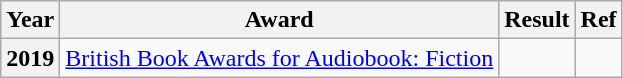<table class="wikitable sortable">
<tr>
<th>Year</th>
<th>Award</th>
<th>Result</th>
<th>Ref</th>
</tr>
<tr>
<th>2019</th>
<td><a href='#'>British Book Awards for Audiobook: Fiction</a></td>
<td></td>
<td></td>
</tr>
</table>
